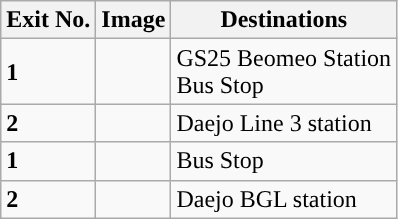<table class="wikitable">
<tr>
<th>Exit No.</th>
<th>Image</th>
<th>Destinations</th>
</tr>
<tr>
<td style="background:#"><strong>1</strong></td>
<td></td>
<td>GS25 Beomeo Station<br>Bus Stop</td>
</tr>
<tr>
<td style="background:#"><strong>2</strong></td>
<td></td>
<td>Daejo Line 3 station</td>
</tr>
<tr>
<td style="background:#"><strong>1</strong></td>
<td></td>
<td>Bus Stop</td>
</tr>
<tr>
<td style="background:#"><strong>2</strong></td>
<td></td>
<td>Daejo BGL station</td>
</tr>
</table>
